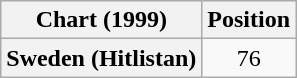<table class="wikitable plainrowheaders" style="text-align:center">
<tr>
<th>Chart (1999)</th>
<th>Position</th>
</tr>
<tr>
<th scope="row">Sweden (Hitlistan)</th>
<td>76</td>
</tr>
</table>
